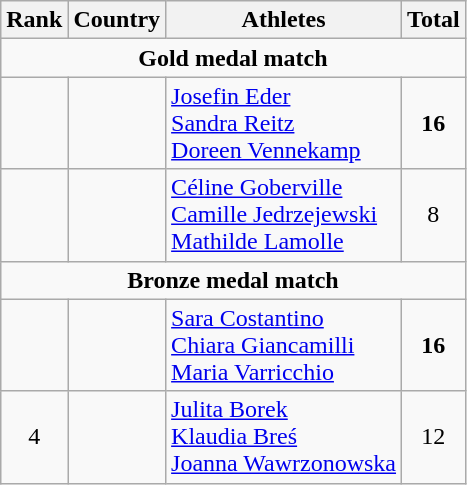<table class="wikitable" style="text-align:center">
<tr>
<th>Rank</th>
<th>Country</th>
<th>Athletes</th>
<th>Total</th>
</tr>
<tr>
<td colspan=4><strong>Gold medal match</strong></td>
</tr>
<tr>
<td></td>
<td align=left></td>
<td align=left><a href='#'>Josefin Eder</a><br><a href='#'>Sandra Reitz</a><br><a href='#'>Doreen Vennekamp</a></td>
<td><strong>16</strong></td>
</tr>
<tr>
<td></td>
<td align=left></td>
<td align=left><a href='#'>Céline Goberville</a><br><a href='#'>Camille Jedrzejewski</a><br><a href='#'>Mathilde Lamolle</a></td>
<td>8</td>
</tr>
<tr>
<td colspan=4><strong>Bronze medal match</strong></td>
</tr>
<tr>
<td></td>
<td align=left></td>
<td align=left><a href='#'>Sara Costantino</a><br><a href='#'>Chiara Giancamilli</a><br><a href='#'>Maria Varricchio</a></td>
<td><strong>16</strong></td>
</tr>
<tr>
<td>4</td>
<td align=left></td>
<td align=left><a href='#'>Julita Borek</a><br><a href='#'>Klaudia Breś</a><br><a href='#'>Joanna Wawrzonowska</a></td>
<td>12</td>
</tr>
</table>
